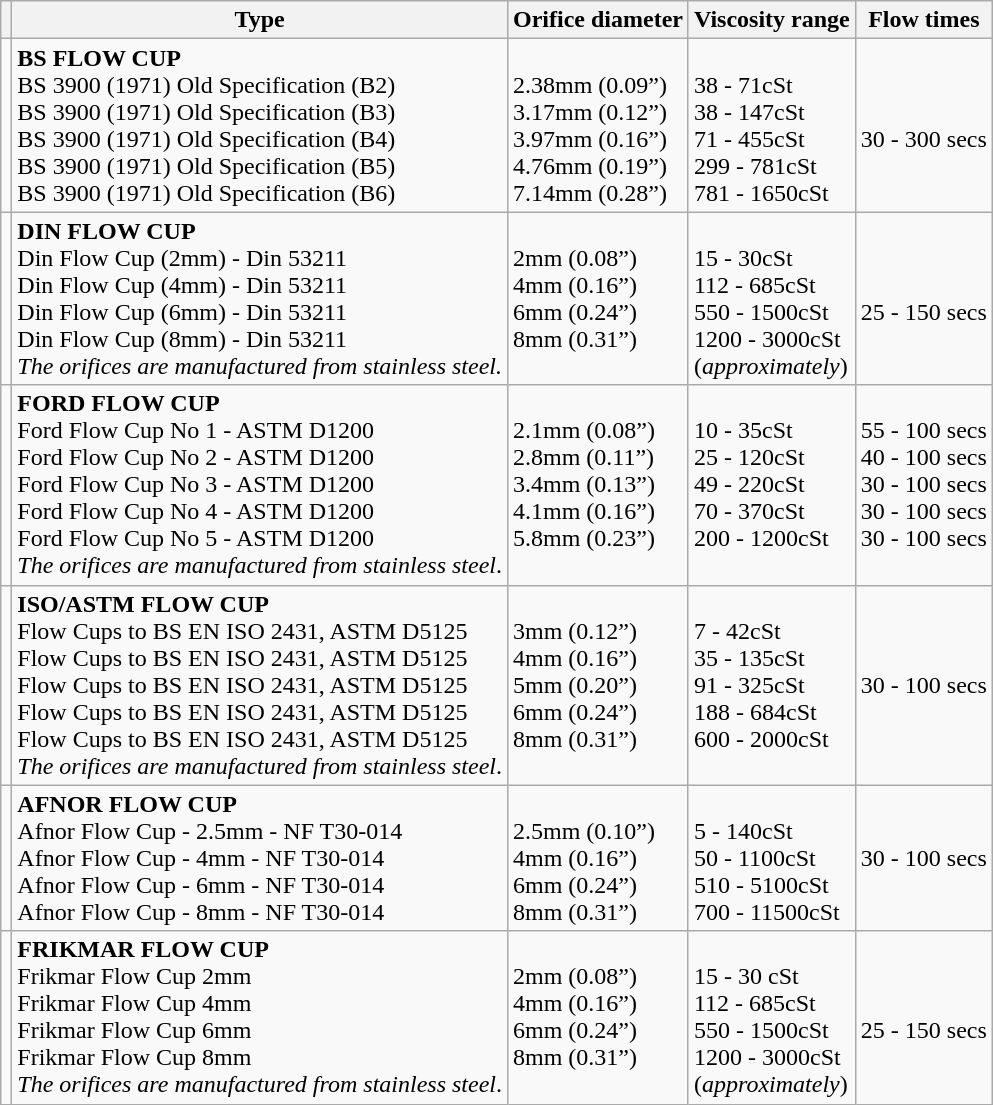<table class="wikitable">
<tr>
<th></th>
<th>Type</th>
<th>Orifice diameter</th>
<th>Viscosity range</th>
<th>Flow times</th>
</tr>
<tr>
<td></td>
<td><strong>BS FLOW CUP</strong><br>BS 3900 (1971) Old Specification (B2)<br>BS 3900 (1971) Old Specification (B3)<br>BS 3900 (1971) Old Specification (B4)<br>BS 3900 (1971) Old Specification (B5)<br>BS 3900 (1971) Old Specification (B6)</td>
<td><br> 2.38mm (0.09”)<br>3.17mm (0.12”)<br>3.97mm (0.16”)<br>4.76mm (0.19”)<br>7.14mm (0.28”)</td>
<td><br> 38 - 71cSt <br>38 - 147cSt <br>71 - 455cSt <br>299 - 781cSt <br>781 - 1650cSt <br></td>
<td><br> 30 - 300 secs</td>
</tr>
<tr>
<td></td>
<td><strong>DIN FLOW CUP</strong><br>Din Flow Cup (2mm) - Din 53211<br>Din Flow Cup (4mm) - Din 53211<br>Din Flow Cup (6mm) - Din 53211<br>Din Flow Cup (8mm) - Din 53211<br><em>The orifices are manufactured from stainless steel.</em></td>
<td>2mm (0.08”)<br>4mm (0.16”)<br>6mm (0.24”)<br>8mm (0.31”)</td>
<td><br>15 - 30cSt<br>112 - 685cSt<br>550 - 1500cSt<br>1200 - 3000cSt<br>(<em>approximately</em>)</td>
<td><br>25 - 150 secs</td>
</tr>
<tr>
<td></td>
<td><strong>FORD FLOW CUP</strong><br>Ford Flow Cup No 1 - ASTM D1200<br>Ford Flow Cup No 2 - ASTM D1200<br>Ford Flow Cup No 3 - ASTM D1200<br>Ford Flow Cup No 4 - ASTM D1200<br>Ford Flow Cup No 5 - ASTM D1200<br><em>The orifices are manufactured from stainless steel</em>.</td>
<td>2.1mm (0.08”)<br>2.8mm (0.11”)<br>3.4mm (0.13”)<br>4.1mm (0.16”)<br>5.8mm (0.23”)</td>
<td>10 - 35cSt<br>25 - 120cSt<br>49 - 220cSt<br>70 - 370cSt<br>200 - 1200cSt<br></td>
<td>55 - 100 secs<br>40 - 100 secs<br>30 - 100 secs<br>30 - 100 secs<br>30 - 100 secs</td>
</tr>
<tr>
<td></td>
<td><strong>ISO/ASTM FLOW CUP</strong><br>Flow Cups to BS EN ISO 2431, ASTM D5125<br>Flow Cups to BS EN ISO 2431, ASTM D5125<br>Flow Cups to BS EN ISO 2431, ASTM D5125<br>Flow Cups to BS EN ISO 2431, ASTM D5125<br>Flow Cups to BS EN ISO 2431, ASTM D5125<br><em>The orifices are manufactured from stainless steel</em>.</td>
<td>3mm (0.12”)<br>4mm (0.16”)<br>5mm (0.20”)<br>6mm (0.24”)<br>8mm (0.31”)</td>
<td>7 - 42cSt<br>35 - 135cSt<br>91 - 325cSt<br>188 - 684cSt<br>600 - 2000cSt</td>
<td>30 - 100 secs</td>
</tr>
<tr>
<td></td>
<td><strong>AFNOR FLOW CUP</strong><br>Afnor Flow Cup - 2.5mm - NF T30-014<br>Afnor Flow Cup - 4mm - NF T30-014<br>Afnor Flow Cup - 6mm - NF T30-014<br>Afnor Flow Cup - 8mm - NF T30-014</td>
<td><br>2.5mm (0.10”)<br>4mm (0.16”)<br>6mm (0.24”)<br>8mm (0.31”)</td>
<td><br> 5 - 140cSt<br>50 - 1100cSt<br>510 - 5100cSt<br>700 - 11500cSt</td>
<td>30 - 100 secs</td>
</tr>
<tr>
<td></td>
<td><strong>FRIKMAR FLOW CUP</strong><br>Frikmar Flow Cup 2mm<br>Frikmar Flow Cup 4mm<br>Frikmar Flow Cup 6mm<br>Frikmar Flow Cup 8mm<br><em>The orifices are manufactured from stainless steel</em>.</td>
<td>2mm (0.08”)<br>4mm (0.16”)<br>6mm (0.24”)<br>8mm (0.31”)</td>
<td><br>15 - 30 cSt<br>112 - 685cSt<br>550 - 1500cSt<br>1200 - 3000cSt<br>(<em>approximately</em>)</td>
<td><br>25 - 150 secs</td>
</tr>
</table>
